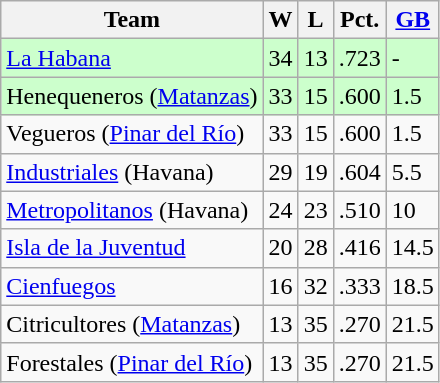<table class="wikitable">
<tr>
<th>Team</th>
<th>W</th>
<th>L</th>
<th>Pct.</th>
<th><a href='#'>GB</a></th>
</tr>
<tr style="background-color:#ccffcc;">
<td><a href='#'>La Habana</a></td>
<td>34</td>
<td>13</td>
<td>.723</td>
<td>-</td>
</tr>
<tr style="background-color:#ccffcc;">
<td>Henequeneros (<a href='#'>Matanzas</a>)</td>
<td>33</td>
<td>15</td>
<td>.600</td>
<td>1.5</td>
</tr>
<tr>
<td>Vegueros (<a href='#'>Pinar del Río</a>)</td>
<td>33</td>
<td>15</td>
<td>.600</td>
<td>1.5</td>
</tr>
<tr>
<td><a href='#'>Industriales</a> (Havana)</td>
<td>29</td>
<td>19</td>
<td>.604</td>
<td>5.5</td>
</tr>
<tr>
<td><a href='#'>Metropolitanos</a> (Havana)</td>
<td>24</td>
<td>23</td>
<td>.510</td>
<td>10</td>
</tr>
<tr>
<td><a href='#'>Isla de la Juventud</a></td>
<td>20</td>
<td>28</td>
<td>.416</td>
<td>14.5</td>
</tr>
<tr>
<td><a href='#'>Cienfuegos</a></td>
<td>16</td>
<td>32</td>
<td>.333</td>
<td>18.5</td>
</tr>
<tr>
<td>Citricultores (<a href='#'>Matanzas</a>)</td>
<td>13</td>
<td>35</td>
<td>.270</td>
<td>21.5</td>
</tr>
<tr>
<td>Forestales (<a href='#'>Pinar del Río</a>)</td>
<td>13</td>
<td>35</td>
<td>.270</td>
<td>21.5</td>
</tr>
</table>
